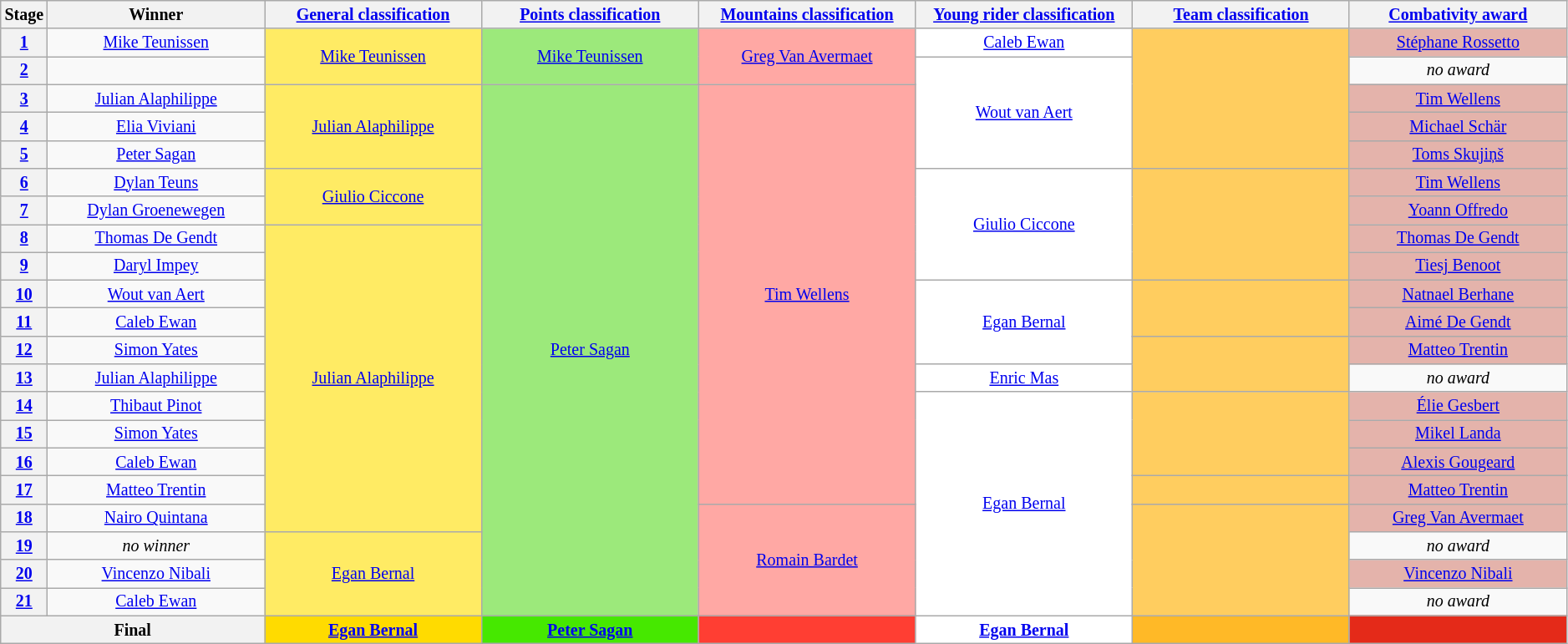<table class="wikitable" style="text-align: center; font-size:smaller;">
<tr>
<th scope="col" style="width:1%;">Stage</th>
<th scope="col" style="width:14%;">Winner</th>
<th scope="col" style="width:14%;"><a href='#'>General classification</a><br></th>
<th scope="col" style="width:14%;"><a href='#'>Points classification</a><br></th>
<th scope="col" style="width:14%;"><a href='#'>Mountains classification</a><br></th>
<th scope="col" style="width:14%;"><a href='#'>Young rider classification</a><br></th>
<th scope="col" style="width:14%;"><a href='#'>Team classification</a><br></th>
<th scope="col" style="width:14%;"><a href='#'>Combativity award</a><br></th>
</tr>
<tr>
<th scope="row"><a href='#'>1</a></th>
<td><a href='#'>Mike Teunissen</a></td>
<td style="background:#FFEB64;" rowspan=2><a href='#'>Mike Teunissen</a></td>
<td style="background:#9CE97B;" rowspan=2><a href='#'>Mike Teunissen</a></td>
<td style="background:#FFA8A4;" rowspan=2><a href='#'>Greg Van Avermaet</a></td>
<td style="background:white;"><a href='#'>Caleb Ewan</a></td>
<td style="background:#FFCD5F;" rowspan=5></td>
<td style="background:#E4B3AB;"><a href='#'>Stéphane Rossetto</a></td>
</tr>
<tr>
<th scope="row"><a href='#'>2</a></th>
<td></td>
<td style="background:white;" rowspan=4><a href='#'>Wout van Aert</a></td>
<td><em>no award</em></td>
</tr>
<tr>
<th scope="row"><a href='#'>3</a></th>
<td><a href='#'>Julian Alaphilippe</a></td>
<td style="background:#FFEB64;" rowspan=3><a href='#'>Julian Alaphilippe</a></td>
<td style="background:#9CE97B;" rowspan=19><a href='#'>Peter Sagan</a></td>
<td style="background:#FFA8A4;" rowspan=15><a href='#'>Tim Wellens</a></td>
<td style="background:#E4B3AB;"><a href='#'>Tim Wellens</a></td>
</tr>
<tr>
<th scope="row"><a href='#'>4</a></th>
<td><a href='#'>Elia Viviani</a></td>
<td style="background:#E4B3AB;"><a href='#'>Michael Schär</a></td>
</tr>
<tr>
<th scope="row"><a href='#'>5</a></th>
<td><a href='#'>Peter Sagan</a></td>
<td style="background:#E4B3AB;"><a href='#'>Toms Skujiņš</a></td>
</tr>
<tr>
<th scope="row"><a href='#'>6</a></th>
<td><a href='#'>Dylan Teuns</a></td>
<td style="background:#FFEB64;" rowspan=2><a href='#'>Giulio Ciccone</a></td>
<td style="background:white;"   rowspan=4><a href='#'>Giulio Ciccone</a></td>
<td style="background:#FFCD5F;" rowspan=4></td>
<td style="background:#E4B3AB;"><a href='#'>Tim Wellens</a></td>
</tr>
<tr>
<th scope="row"><a href='#'>7</a></th>
<td><a href='#'>Dylan Groenewegen</a></td>
<td style="background:#E4B3AB;"><a href='#'>Yoann Offredo</a></td>
</tr>
<tr>
<th scope="row"><a href='#'>8</a></th>
<td><a href='#'>Thomas De Gendt</a></td>
<td style="background:#FFEB64;"  rowspan=11><a href='#'>Julian Alaphilippe</a></td>
<td style="background:#E4B3AB;"><a href='#'>Thomas De Gendt</a></td>
</tr>
<tr>
<th scope="row"><a href='#'>9</a></th>
<td><a href='#'>Daryl Impey</a></td>
<td style="background:#E4B3AB;"><a href='#'>Tiesj Benoot</a></td>
</tr>
<tr>
<th scope="row"><a href='#'>10</a></th>
<td><a href='#'>Wout van Aert</a></td>
<td style="background:white;" rowspan=3><a href='#'>Egan Bernal</a></td>
<td style="background:#FFCD5F;" rowspan=2></td>
<td style="background:#E4B3AB;"><a href='#'>Natnael Berhane</a></td>
</tr>
<tr>
<th scope="row"><a href='#'>11</a></th>
<td><a href='#'>Caleb Ewan</a></td>
<td style="background:#E4B3AB;"><a href='#'>Aimé De Gendt</a></td>
</tr>
<tr>
<th scope="row"><a href='#'>12</a></th>
<td><a href='#'>Simon Yates</a></td>
<td style="background:#FFCD5F;" rowspan=2></td>
<td style="background:#E4B3AB;"><a href='#'>Matteo Trentin</a></td>
</tr>
<tr>
<th scope="row"><a href='#'>13</a></th>
<td><a href='#'>Julian Alaphilippe</a></td>
<td style="background:white;"><a href='#'>Enric Mas</a></td>
<td><em>no award</em></td>
</tr>
<tr>
<th scope="row"><a href='#'>14</a></th>
<td><a href='#'>Thibaut Pinot</a></td>
<td style="background:white;" rowspan=8><a href='#'>Egan Bernal</a></td>
<td style="background:#FFCD5F;" rowspan=3></td>
<td style="background:#E4B3AB;"><a href='#'>Élie Gesbert</a></td>
</tr>
<tr>
<th scope="row"><a href='#'>15</a></th>
<td><a href='#'>Simon Yates</a></td>
<td style="background:#E4B3AB;"><a href='#'>Mikel Landa</a></td>
</tr>
<tr>
<th scope="row"><a href='#'>16</a></th>
<td><a href='#'>Caleb Ewan</a></td>
<td style="background:#E4B3AB;"><a href='#'>Alexis Gougeard</a></td>
</tr>
<tr>
<th scope="row"><a href='#'>17</a></th>
<td><a href='#'>Matteo Trentin</a></td>
<td style="background:#FFCD5F;"></td>
<td style="background:#E4B3AB;"><a href='#'>Matteo Trentin</a></td>
</tr>
<tr>
<th scope="row"><a href='#'>18</a></th>
<td><a href='#'>Nairo Quintana</a></td>
<td style="background:#FFA8A4;" rowspan=4><a href='#'>Romain Bardet</a></td>
<td style="background:#FFCD5F;" rowspan=4></td>
<td style="background:#E4B3AB;"><a href='#'>Greg Van Avermaet</a></td>
</tr>
<tr>
<th scope="row"><a href='#'>19</a></th>
<td><em>no winner</em></td>
<td style="background:#FFEB64;" rowspan=3><a href='#'>Egan Bernal</a></td>
<td><em>no award</em></td>
</tr>
<tr>
<th scope="row"><a href='#'>20</a></th>
<td><a href='#'>Vincenzo Nibali</a></td>
<td style="background:#E4B3AB;"><a href='#'>Vincenzo Nibali</a></td>
</tr>
<tr>
<th scope="row"><a href='#'>21</a></th>
<td><a href='#'>Caleb Ewan</a></td>
<td><em>no award</em></td>
</tr>
<tr>
<th colspan="2">Final</th>
<th style="background:#FFDB00;"><a href='#'>Egan Bernal</a></th>
<th style="background:#46E800;"><a href='#'>Peter Sagan</a></th>
<th style="background:#FF3E33;"></th>
<th style="background:white;"><a href='#'>Egan Bernal</a></th>
<th style="background:#FFB927;"></th>
<th style="background:#E42A19;"></th>
</tr>
</table>
